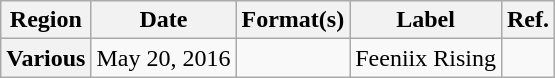<table class="wikitable plainrowheaders">
<tr>
<th>Region</th>
<th>Date</th>
<th>Format(s)</th>
<th>Label</th>
<th>Ref.</th>
</tr>
<tr>
<th scope="row">Various</th>
<td>May 20, 2016</td>
<td></td>
<td>Feeniix Rising</td>
<td></td>
</tr>
</table>
